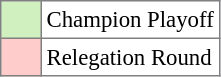<table bgcolor="#f7f8ff" cellpadding="3" cellspacing="0" border="1" style="font-size: 95%; border: gray solid 1px; border-collapse: collapse;text-align:center;">
<tr>
<td style="background: #D0F0C0;" width="20"></td>
<td bgcolor="#ffffff" align="left">Champion Playoff</td>
</tr>
<tr>
<td style="background: #FFCCCC;" width="20"></td>
<td bgcolor="#ffffff" align="left">Relegation Round</td>
</tr>
</table>
